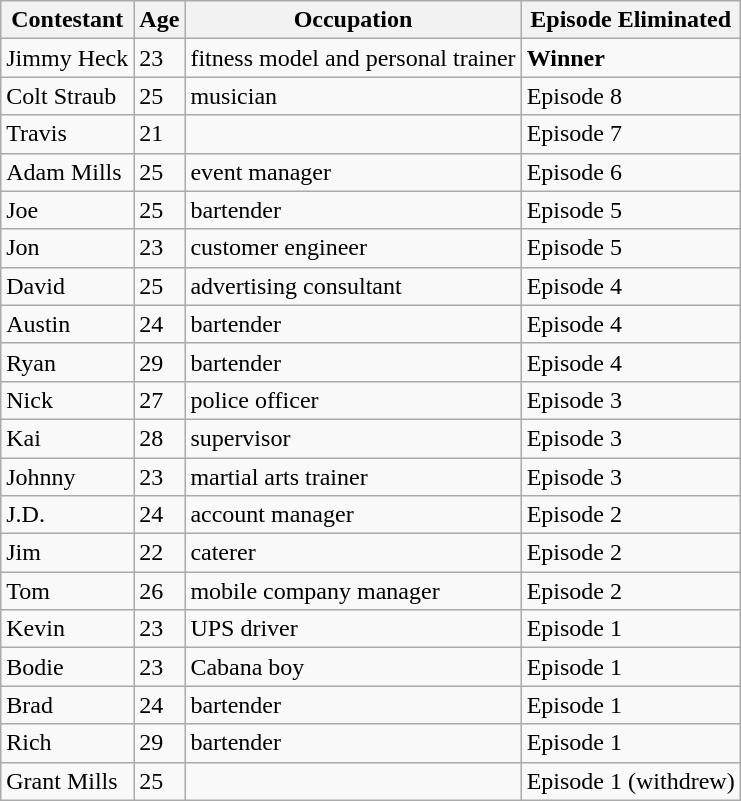<table class="wikitable sortable">
<tr>
<th>Contestant</th>
<th>Age</th>
<th>Occupation</th>
<th>Episode Eliminated</th>
</tr>
<tr>
<td>Jimmy Heck</td>
<td>23</td>
<td>fitness model and personal trainer</td>
<td><strong>Winner</strong></td>
</tr>
<tr>
<td>Colt Straub</td>
<td>25</td>
<td>musician</td>
<td>Episode 8</td>
</tr>
<tr>
<td>Travis</td>
<td>21</td>
<td></td>
<td>Episode 7</td>
</tr>
<tr>
<td>Adam Mills</td>
<td>25</td>
<td>event manager</td>
<td>Episode 6</td>
</tr>
<tr>
<td>Joe</td>
<td>25</td>
<td>bartender</td>
<td>Episode 5</td>
</tr>
<tr>
<td>Jon</td>
<td>23</td>
<td>customer engineer</td>
<td>Episode 5</td>
</tr>
<tr>
<td>David</td>
<td>25</td>
<td>advertising consultant</td>
<td>Episode 4</td>
</tr>
<tr>
<td>Austin</td>
<td>24</td>
<td>bartender</td>
<td>Episode 4</td>
</tr>
<tr>
<td>Ryan</td>
<td>29</td>
<td>bartender</td>
<td>Episode 4</td>
</tr>
<tr>
<td>Nick</td>
<td>27</td>
<td>police officer</td>
<td>Episode 3</td>
</tr>
<tr>
<td>Kai</td>
<td>28</td>
<td>supervisor</td>
<td>Episode 3</td>
</tr>
<tr>
<td>Johnny</td>
<td>23</td>
<td>martial arts trainer</td>
<td>Episode 3</td>
</tr>
<tr>
<td>J.D.</td>
<td>24</td>
<td>account manager</td>
<td>Episode 2</td>
</tr>
<tr>
<td>Jim</td>
<td>22</td>
<td>caterer</td>
<td>Episode 2</td>
</tr>
<tr>
<td>Tom</td>
<td>26</td>
<td>mobile company manager</td>
<td>Episode 2</td>
</tr>
<tr>
<td>Kevin</td>
<td>23</td>
<td>UPS driver</td>
<td>Episode 1</td>
</tr>
<tr>
<td>Bodie</td>
<td>23</td>
<td>Cabana boy</td>
<td>Episode 1</td>
</tr>
<tr>
<td>Brad</td>
<td>24</td>
<td>bartender</td>
<td>Episode 1</td>
</tr>
<tr>
<td>Rich</td>
<td>29</td>
<td>bartender</td>
<td>Episode 1</td>
</tr>
<tr>
<td>Grant  Mills</td>
<td>25</td>
<td></td>
<td>Episode 1 (withdrew)</td>
</tr>
</table>
